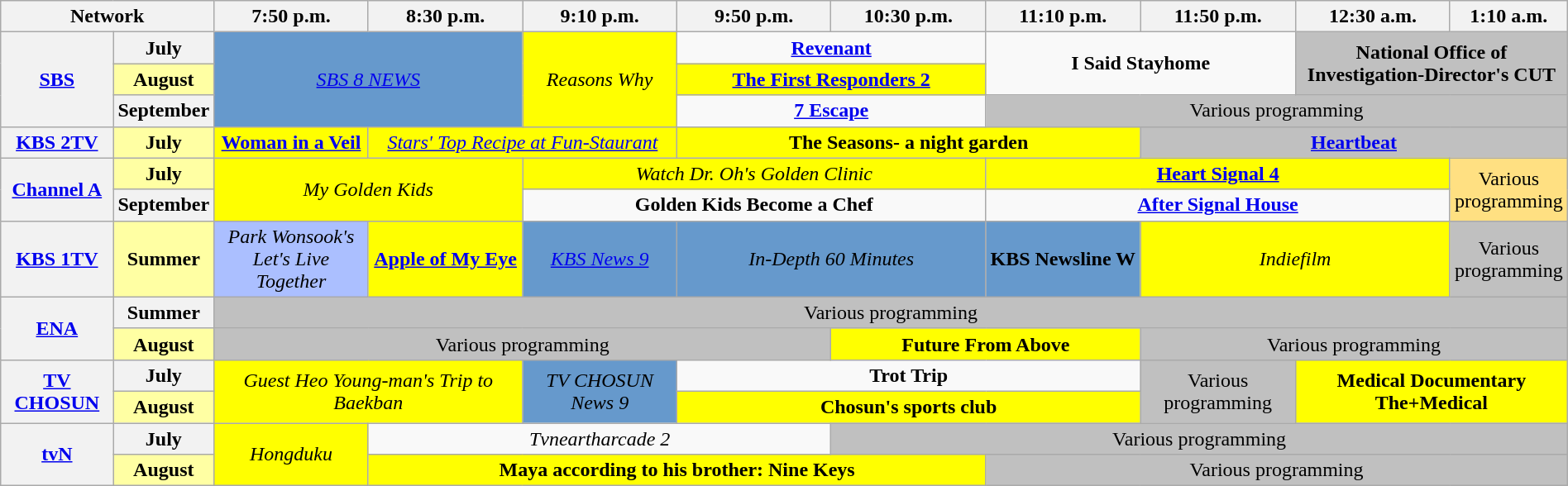<table class="wikitable" style="width:100%;margin-right:0;text-align:center">
<tr>
<th colspan="2" style="width:13%;">Network</th>
<th style="width:10%;">7:50 p.m.</th>
<th style="width:10%;">8:30 p.m.</th>
<th style="width:10%;">9:10 p.m.</th>
<th style="width:10%;">9:50 p.m.</th>
<th style="width:10%;">10:30 p.m.</th>
<th style="width:10%;">11:10 p.m.</th>
<th style="width:10%;">11:50 p.m.</th>
<th style="width:10%;">12:30 a.m.</th>
<th style="width:10%;">1:10 a.m.</th>
</tr>
<tr>
<th rowspan="3"><a href='#'>SBS</a></th>
<th>July</th>
<td rowspan="3" colspan="2" style="background:#6699CC;"><em><a href='#'>SBS 8 NEWS</a></em></td>
<td rowspan="3" style="background:yellow;"><em>Reasons Why</em></td>
<td colspan="2"><strong><a href='#'>Revenant</a></strong></td>
<td rowspan="2" colspan="2"><strong>I Said Stayhome</strong></td>
<td colspan="2" rowspan="2" style="background:#C0C0C0;"><strong>National Office of Investigation-Director's CUT</strong> </td>
</tr>
<tr>
<th style="background:#FFFFA3;">August</th>
<td colspan="2" style="background:yellow;"><strong><a href='#'>The First Responders 2</a></strong></td>
</tr>
<tr>
<th>September</th>
<td colspan="2"><strong><a href='#'>7 Escape</a></strong></td>
<td colspan="4" style="background:#C0C0C0;">Various programming </td>
</tr>
<tr>
<th rowspan="1"><a href='#'>KBS 2TV</a></th>
<th style="background:#FFFFA3;">July</th>
<td colspan="1" style="background:yellow;"><strong><a href='#'>Woman in a Veil</a></strong></td>
<td colspan="2" style="background:yellow;"><em><a href='#'>Stars' Top Recipe at Fun-Staurant</a></em></td>
<td colspan="3" style="background:yellow;"><strong>The Seasons- a night garden</strong></td>
<td colspan="3" style="background:#C0C0C0;"><strong><a href='#'>Heartbeat</a></strong> </td>
</tr>
<tr>
<th rowspan="2"><a href='#'>Channel A</a></th>
<th style="background:#FFFFA3;">July</th>
<td colspan="2" rowspan="2" style="background:yellow;"><em>My Golden Kids</em></td>
<td colspan="3" style="background:yellow;"><em>Watch Dr. Oh's Golden Clinic</em></td>
<td colspan="3" style="background:yellow;"><strong><a href='#'>Heart Signal 4</a></strong></td>
<td rowspan="2" style="background:#FFE082;">Various programming</td>
</tr>
<tr>
<th>September</th>
<td colspan="3"><strong>Golden Kids Become a Chef</strong></td>
<td colspan="3"><strong><a href='#'>After Signal House</a></strong></td>
</tr>
<tr>
<th rowspan="1"><a href='#'>KBS 1TV</a></th>
<th style="background:#FFFFA3;">Summer</th>
<td colspan="1" style="background:#abbfff"><em>Park Wonsook's Let's Live Together</em> </td>
<td colspan="1" style="background:yellow"><strong><a href='#'>Apple of My Eye</a></strong></td>
<td colspan="1" style="background:#6699CC"><em><a href='#'>KBS News 9</a></em></td>
<td colspan="2" style="background:#6699CC"><em>In-Depth 60 Minutes</em></td>
<td colspan="1" style="background:#6699CC"><strong>KBS Newsline W</strong></td>
<td colspan="2" style="background:yellow"><em>Indiefilm</em></td>
<td colspan="1" style="background:#C0C0C0;">Various programming</td>
</tr>
<tr>
<th rowspan="2"><a href='#'>ENA</a></th>
<th>Summer</th>
<td colspan="9" style="background:#C0C0C0;">Various programming </td>
</tr>
<tr>
<th rowspan="1" style="background:#FFFFA3;">August</th>
<td colspan="4" style="background:#C0C0C0;">Various programming </td>
<td colspan="2" style="background:yellow"><strong>Future From Above</strong></td>
<td colspan="3" style="background:#C0C0C0;">Various programming </td>
</tr>
<tr>
<th rowspan="2"><a href='#'>TV CHOSUN</a></th>
<th>July</th>
<td colspan="2" rowspan="2" style="background:yellow;"><em>Guest Heo Young-man's Trip to Baekban</em></td>
<td rowspan="2" style="background:#6699CC;"><em>TV CHOSUN News 9</em></td>
<td colspan="3"><strong>Trot Trip</strong></td>
<td rowspan="2" style="background:#C0C0C0;">Various programming </td>
<td colspan="2" rowspan="2" style="background:yellow"><strong>Medical Documentary The+Medical</strong></td>
</tr>
<tr>
<th style="background:#FFFFA3;">August</th>
<td colspan="3" style="background:yellow"><strong>Chosun's sports club</strong></td>
</tr>
<tr>
<th rowspan="2"><a href='#'>tvN</a></th>
<th>July</th>
<td rowspan="2" style="background:yellow;"><em>Hongduku</em> </td>
<td colspan="3"><em>Tvneartharcade 2</em></td>
<td colspan="5" style="background:#C0C0C0;">Various programming </td>
</tr>
<tr>
<th style="background:#FFFFA3;">August</th>
<td colspan="4" style="background:yellow;"><strong>Maya according to his brother: Nine Keys</strong></td>
<td colspan="4" style="background:#C0C0C0;">Various programming </td>
</tr>
</table>
